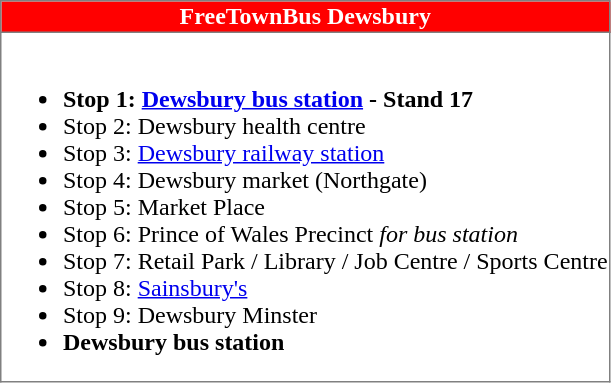<table class="toccolours" border="1" style="border-collapse: collapse;">
<tr>
<th style="background:Red; color:White;">FreeTownBus Dewsbury</th>
</tr>
<tr>
<td valign="top"><br><ul><li><strong>Stop 1: <a href='#'>Dewsbury bus station</a> - Stand 17</strong> </li><li>Stop 2: Dewsbury health centre</li><li>Stop 3: <a href='#'>Dewsbury railway station</a> </li><li>Stop 4: Dewsbury market (Northgate)</li><li>Stop 5: Market Place</li><li>Stop 6: Prince of Wales Precinct <em>for bus station</em></li><li>Stop 7: Retail Park / Library / Job Centre / Sports Centre</li><li>Stop 8: <a href='#'>Sainsbury's</a></li><li>Stop 9: Dewsbury Minster</li><li><strong>Dewsbury bus station</strong> </li></ul></td>
</tr>
</table>
